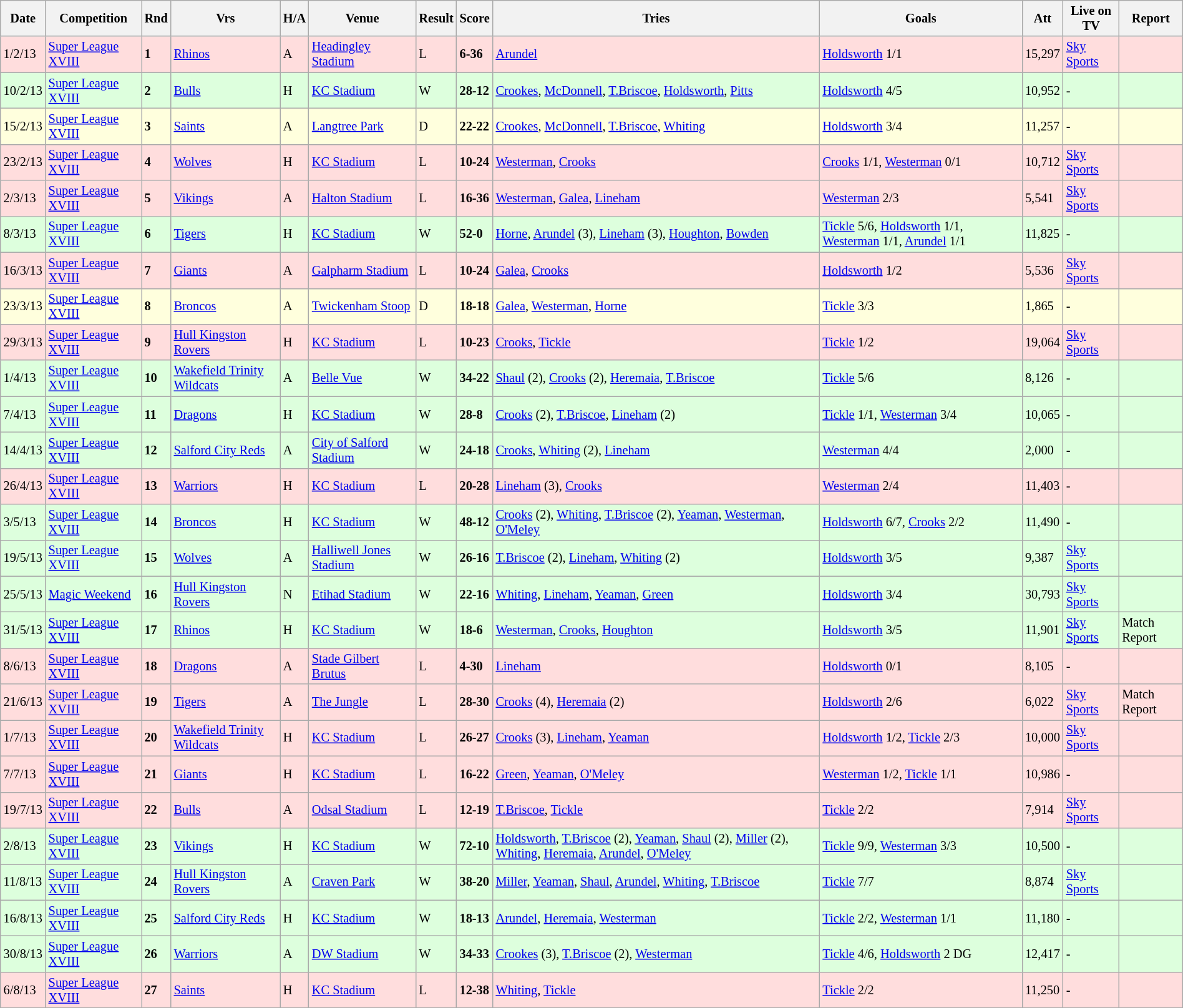<table class="wikitable" style="font-size:85%;" width="100%">
<tr>
<th>Date</th>
<th>Competition</th>
<th>Rnd</th>
<th>Vrs</th>
<th>H/A</th>
<th>Venue</th>
<th>Result</th>
<th>Score</th>
<th>Tries</th>
<th>Goals</th>
<th>Att</th>
<th>Live on TV</th>
<th>Report</th>
</tr>
<tr style="background:#ffdddd;" width=20 | >
<td>1/2/13</td>
<td><a href='#'>Super League XVIII</a></td>
<td><strong>1</strong></td>
<td><a href='#'>Rhinos</a></td>
<td>A</td>
<td><a href='#'>Headingley Stadium</a></td>
<td>L</td>
<td><strong>6-36</strong></td>
<td><a href='#'>Arundel</a></td>
<td><a href='#'>Holdsworth</a> 1/1</td>
<td>15,297</td>
<td><a href='#'>Sky Sports</a></td>
<td></td>
</tr>
<tr style="background:#ddffdd;" width=20 | >
<td>10/2/13</td>
<td><a href='#'>Super League XVIII</a></td>
<td><strong>2</strong></td>
<td><a href='#'>Bulls</a></td>
<td>H</td>
<td><a href='#'>KC Stadium</a></td>
<td>W</td>
<td><strong>28-12</strong></td>
<td><a href='#'>Crookes</a>, <a href='#'>McDonnell</a>, <a href='#'>T.Briscoe</a>, <a href='#'>Holdsworth</a>, <a href='#'>Pitts</a></td>
<td><a href='#'>Holdsworth</a> 4/5</td>
<td>10,952</td>
<td>-</td>
<td></td>
</tr>
<tr style="background:#ffffdd"  width=20 | >
<td>15/2/13</td>
<td><a href='#'>Super League XVIII</a></td>
<td><strong>3</strong></td>
<td><a href='#'>Saints</a></td>
<td>A</td>
<td><a href='#'>Langtree Park</a></td>
<td>D</td>
<td><strong>22-22</strong></td>
<td><a href='#'>Crookes</a>, <a href='#'>McDonnell</a>, <a href='#'>T.Briscoe</a>, <a href='#'>Whiting</a></td>
<td><a href='#'>Holdsworth</a> 3/4</td>
<td>11,257</td>
<td>-</td>
<td></td>
</tr>
<tr style="background:#ffdddd;" width=20 | >
<td>23/2/13</td>
<td><a href='#'>Super League XVIII</a></td>
<td><strong>4</strong></td>
<td><a href='#'>Wolves</a></td>
<td>H</td>
<td><a href='#'>KC Stadium</a></td>
<td>L</td>
<td><strong>10-24</strong></td>
<td><a href='#'>Westerman</a>, <a href='#'>Crooks</a></td>
<td><a href='#'>Crooks</a> 1/1, <a href='#'>Westerman</a> 0/1</td>
<td>10,712</td>
<td><a href='#'>Sky Sports</a></td>
<td></td>
</tr>
<tr style="background:#ffdddd;" width=20 | >
<td>2/3/13</td>
<td><a href='#'>Super League XVIII</a></td>
<td><strong>5</strong></td>
<td><a href='#'>Vikings</a></td>
<td>A</td>
<td><a href='#'>Halton Stadium</a></td>
<td>L</td>
<td><strong>16-36</strong></td>
<td><a href='#'>Westerman</a>, <a href='#'>Galea</a>, <a href='#'>Lineham</a></td>
<td><a href='#'>Westerman</a> 2/3</td>
<td>5,541</td>
<td><a href='#'>Sky Sports</a></td>
<td></td>
</tr>
<tr style="background:#ddffdd;" width=20 | >
<td>8/3/13</td>
<td><a href='#'>Super League XVIII</a></td>
<td><strong>6</strong></td>
<td><a href='#'>Tigers</a></td>
<td>H</td>
<td><a href='#'>KC Stadium</a></td>
<td>W</td>
<td><strong>52-0</strong></td>
<td><a href='#'>Horne</a>, <a href='#'>Arundel</a> (3), <a href='#'>Lineham</a> (3), <a href='#'>Houghton</a>, <a href='#'>Bowden</a></td>
<td><a href='#'>Tickle</a> 5/6, <a href='#'>Holdsworth</a> 1/1, <a href='#'>Westerman</a> 1/1, <a href='#'>Arundel</a> 1/1</td>
<td>11,825</td>
<td>-</td>
<td></td>
</tr>
<tr style="background:#ffdddd;" width=20 | >
<td>16/3/13</td>
<td><a href='#'>Super League XVIII</a></td>
<td><strong>7</strong></td>
<td><a href='#'>Giants</a></td>
<td>A</td>
<td><a href='#'>Galpharm Stadium</a></td>
<td>L</td>
<td><strong>10-24</strong></td>
<td><a href='#'>Galea</a>, <a href='#'>Crooks</a></td>
<td><a href='#'>Holdsworth</a> 1/2</td>
<td>5,536</td>
<td><a href='#'>Sky Sports</a></td>
<td></td>
</tr>
<tr style="background:#ffffdd"  width=20 | >
<td>23/3/13</td>
<td><a href='#'>Super League XVIII</a></td>
<td><strong>8</strong></td>
<td><a href='#'>Broncos</a></td>
<td>A</td>
<td><a href='#'>Twickenham Stoop</a></td>
<td>D</td>
<td><strong>18-18</strong></td>
<td><a href='#'>Galea</a>, <a href='#'>Westerman</a>, <a href='#'>Horne</a></td>
<td><a href='#'>Tickle</a> 3/3</td>
<td>1,865</td>
<td>-</td>
<td></td>
</tr>
<tr style="background:#ffdddd;" width=20 | >
<td>29/3/13</td>
<td><a href='#'>Super League XVIII</a></td>
<td><strong>9</strong></td>
<td><a href='#'>Hull Kingston Rovers</a></td>
<td>H</td>
<td><a href='#'>KC Stadium</a></td>
<td>L</td>
<td><strong>10-23</strong></td>
<td><a href='#'>Crooks</a>, <a href='#'>Tickle</a></td>
<td><a href='#'>Tickle</a> 1/2</td>
<td>19,064</td>
<td><a href='#'>Sky Sports</a></td>
<td></td>
</tr>
<tr style="background:#ddffdd;" width=20 | >
<td>1/4/13</td>
<td><a href='#'>Super League XVIII</a></td>
<td><strong>10</strong></td>
<td><a href='#'>Wakefield Trinity Wildcats</a></td>
<td>A</td>
<td><a href='#'>Belle Vue</a></td>
<td>W</td>
<td><strong>34-22</strong></td>
<td><a href='#'>Shaul</a> (2), <a href='#'>Crooks</a> (2), <a href='#'>Heremaia</a>, <a href='#'>T.Briscoe</a></td>
<td><a href='#'>Tickle</a> 5/6</td>
<td>8,126</td>
<td>-</td>
<td></td>
</tr>
<tr style="background:#ddffdd;" width=20 | >
<td>7/4/13</td>
<td><a href='#'>Super League XVIII</a></td>
<td><strong>11</strong></td>
<td><a href='#'>Dragons</a></td>
<td>H</td>
<td><a href='#'>KC Stadium</a></td>
<td>W</td>
<td><strong>28-8</strong></td>
<td><a href='#'>Crooks</a> (2), <a href='#'>T.Briscoe</a>, <a href='#'>Lineham</a> (2)</td>
<td><a href='#'>Tickle</a> 1/1, <a href='#'>Westerman</a> 3/4</td>
<td>10,065</td>
<td>-</td>
<td></td>
</tr>
<tr style="background:#ddffdd;" width=20 | >
<td>14/4/13</td>
<td><a href='#'>Super League XVIII</a></td>
<td><strong>12</strong></td>
<td><a href='#'>Salford City Reds</a></td>
<td>A</td>
<td><a href='#'>City of Salford Stadium</a></td>
<td>W</td>
<td><strong>24-18</strong></td>
<td><a href='#'>Crooks</a>, <a href='#'>Whiting</a> (2), <a href='#'>Lineham</a></td>
<td><a href='#'>Westerman</a> 4/4</td>
<td>2,000</td>
<td>-</td>
<td></td>
</tr>
<tr style="background:#ffdddd;" width=20 | >
<td>26/4/13</td>
<td><a href='#'>Super League XVIII</a></td>
<td><strong>13</strong></td>
<td><a href='#'>Warriors</a></td>
<td>H</td>
<td><a href='#'>KC Stadium</a></td>
<td>L</td>
<td><strong>20-28</strong></td>
<td><a href='#'>Lineham</a> (3), <a href='#'>Crooks</a></td>
<td><a href='#'>Westerman</a> 2/4</td>
<td>11,403</td>
<td>-</td>
<td></td>
</tr>
<tr style="background:#ddffdd;" width=20 | >
<td>3/5/13</td>
<td><a href='#'>Super League XVIII</a></td>
<td><strong>14</strong></td>
<td><a href='#'>Broncos</a></td>
<td>H</td>
<td><a href='#'>KC Stadium</a></td>
<td>W</td>
<td><strong>48-12</strong></td>
<td><a href='#'>Crooks</a> (2), <a href='#'>Whiting</a>, <a href='#'>T.Briscoe</a> (2), <a href='#'>Yeaman</a>, <a href='#'>Westerman</a>, <a href='#'>O'Meley</a></td>
<td><a href='#'>Holdsworth</a> 6/7, <a href='#'>Crooks</a> 2/2</td>
<td>11,490</td>
<td>-</td>
<td></td>
</tr>
<tr style="background:#ddffdd;" width=20 | >
<td>19/5/13</td>
<td><a href='#'>Super League XVIII</a></td>
<td><strong>15</strong></td>
<td><a href='#'>Wolves</a></td>
<td>A</td>
<td><a href='#'>Halliwell Jones Stadium</a></td>
<td>W</td>
<td><strong>26-16</strong></td>
<td><a href='#'>T.Briscoe</a> (2), <a href='#'>Lineham</a>, <a href='#'>Whiting</a> (2)</td>
<td><a href='#'>Holdsworth</a> 3/5</td>
<td>9,387</td>
<td><a href='#'>Sky Sports</a></td>
<td></td>
</tr>
<tr style="background:#ddffdd;" width=20 | >
<td>25/5/13</td>
<td><a href='#'>Magic Weekend</a></td>
<td><strong>16</strong></td>
<td><a href='#'>Hull Kingston Rovers</a></td>
<td>N</td>
<td><a href='#'>Etihad Stadium</a></td>
<td>W</td>
<td><strong>22-16</strong></td>
<td><a href='#'>Whiting</a>, <a href='#'>Lineham</a>, <a href='#'>Yeaman</a>, <a href='#'>Green</a></td>
<td><a href='#'>Holdsworth</a> 3/4</td>
<td>30,793</td>
<td><a href='#'>Sky Sports</a></td>
<td></td>
</tr>
<tr style="background:#ddffdd;" width=20 | >
<td>31/5/13</td>
<td><a href='#'>Super League XVIII</a></td>
<td><strong>17</strong></td>
<td><a href='#'>Rhinos</a></td>
<td>H</td>
<td><a href='#'>KC Stadium</a></td>
<td>W</td>
<td><strong>18-6</strong></td>
<td><a href='#'>Westerman</a>, <a href='#'>Crooks</a>, <a href='#'>Houghton</a></td>
<td><a href='#'>Holdsworth</a> 3/5</td>
<td>11,901</td>
<td><a href='#'>Sky Sports</a></td>
<td>Match Report</td>
</tr>
<tr style="background:#ffdddd;" width=20 | >
<td>8/6/13</td>
<td><a href='#'>Super League XVIII</a></td>
<td><strong>18</strong></td>
<td><a href='#'>Dragons</a></td>
<td>A</td>
<td><a href='#'>Stade Gilbert Brutus</a></td>
<td>L</td>
<td><strong>4-30</strong></td>
<td><a href='#'>Lineham</a></td>
<td><a href='#'>Holdsworth</a> 0/1</td>
<td>8,105</td>
<td>-</td>
<td></td>
</tr>
<tr style="background:#ffdddd;" width=20 | >
<td>21/6/13</td>
<td><a href='#'>Super League XVIII</a></td>
<td><strong>19</strong></td>
<td><a href='#'>Tigers</a></td>
<td>A</td>
<td><a href='#'>The Jungle</a></td>
<td>L</td>
<td><strong>28-30</strong></td>
<td><a href='#'>Crooks</a> (4), <a href='#'>Heremaia</a> (2)</td>
<td><a href='#'>Holdsworth</a> 2/6</td>
<td>6,022</td>
<td><a href='#'>Sky Sports</a></td>
<td>Match Report</td>
</tr>
<tr style="background:#ffdddd;" width=20 | >
<td>1/7/13</td>
<td><a href='#'>Super League XVIII</a></td>
<td><strong>20</strong></td>
<td><a href='#'>Wakefield Trinity Wildcats</a></td>
<td>H</td>
<td><a href='#'>KC Stadium</a></td>
<td>L</td>
<td><strong>26-27</strong></td>
<td><a href='#'>Crooks</a> (3), <a href='#'>Lineham</a>, <a href='#'>Yeaman</a></td>
<td><a href='#'>Holdsworth</a> 1/2, <a href='#'>Tickle</a> 2/3</td>
<td>10,000</td>
<td><a href='#'>Sky Sports</a></td>
<td></td>
</tr>
<tr style="background:#ffdddd;" width=20 | >
<td>7/7/13</td>
<td><a href='#'>Super League XVIII</a></td>
<td><strong>21</strong></td>
<td><a href='#'>Giants</a></td>
<td>H</td>
<td><a href='#'>KC Stadium</a></td>
<td>L</td>
<td><strong>16-22</strong></td>
<td><a href='#'>Green</a>, <a href='#'>Yeaman</a>, <a href='#'>O'Meley</a></td>
<td><a href='#'>Westerman</a> 1/2, <a href='#'>Tickle</a> 1/1</td>
<td>10,986</td>
<td>-</td>
<td></td>
</tr>
<tr style="background:#ffdddd;" width=20 | >
<td>19/7/13</td>
<td><a href='#'>Super League XVIII</a></td>
<td><strong>22</strong></td>
<td><a href='#'>Bulls</a></td>
<td>A</td>
<td><a href='#'>Odsal Stadium</a></td>
<td>L</td>
<td><strong>12-19</strong></td>
<td><a href='#'>T.Briscoe</a>, <a href='#'>Tickle</a></td>
<td><a href='#'>Tickle</a> 2/2</td>
<td>7,914</td>
<td><a href='#'>Sky Sports</a></td>
<td></td>
</tr>
<tr style="background:#ddffdd;" width=20 | >
<td>2/8/13</td>
<td><a href='#'>Super League XVIII</a></td>
<td><strong>23</strong></td>
<td><a href='#'>Vikings</a></td>
<td>H</td>
<td><a href='#'>KC Stadium</a></td>
<td>W</td>
<td><strong>72-10</strong></td>
<td><a href='#'>Holdsworth</a>, <a href='#'>T.Briscoe</a> (2), <a href='#'>Yeaman</a>, <a href='#'>Shaul</a> (2), <a href='#'>Miller</a> (2), <a href='#'>Whiting</a>, <a href='#'>Heremaia</a>, <a href='#'>Arundel</a>, <a href='#'>O'Meley</a></td>
<td><a href='#'>Tickle</a> 9/9, <a href='#'>Westerman</a> 3/3</td>
<td>10,500</td>
<td>-</td>
<td></td>
</tr>
<tr style="background:#ddffdd;" width=20 | >
<td>11/8/13</td>
<td><a href='#'>Super League XVIII</a></td>
<td><strong>24</strong></td>
<td><a href='#'>Hull Kingston Rovers</a></td>
<td>A</td>
<td><a href='#'>Craven Park</a></td>
<td>W</td>
<td><strong>38-20</strong></td>
<td><a href='#'>Miller</a>, <a href='#'>Yeaman</a>, <a href='#'>Shaul</a>, <a href='#'>Arundel</a>, <a href='#'>Whiting</a>, <a href='#'>T.Briscoe</a></td>
<td><a href='#'>Tickle</a> 7/7</td>
<td>8,874</td>
<td><a href='#'>Sky Sports</a></td>
<td></td>
</tr>
<tr style="background:#ddffdd;" width=20 | >
<td>16/8/13</td>
<td><a href='#'>Super League XVIII</a></td>
<td><strong>25</strong></td>
<td><a href='#'>Salford City Reds</a></td>
<td>H</td>
<td><a href='#'>KC Stadium</a></td>
<td>W</td>
<td><strong>18-13</strong></td>
<td><a href='#'>Arundel</a>, <a href='#'>Heremaia</a>, <a href='#'>Westerman</a></td>
<td><a href='#'>Tickle</a> 2/2, <a href='#'>Westerman</a> 1/1</td>
<td>11,180</td>
<td>-</td>
<td></td>
</tr>
<tr style="background:#ddffdd;" width=20 | >
<td>30/8/13</td>
<td><a href='#'>Super League XVIII</a></td>
<td><strong>26</strong></td>
<td><a href='#'>Warriors</a></td>
<td>A</td>
<td><a href='#'>DW Stadium</a></td>
<td>W</td>
<td><strong>34-33</strong></td>
<td><a href='#'>Crookes</a> (3), <a href='#'>T.Briscoe</a> (2), <a href='#'>Westerman</a></td>
<td><a href='#'>Tickle</a> 4/6, <a href='#'>Holdsworth</a> 2 DG</td>
<td>12,417</td>
<td>-</td>
<td></td>
</tr>
<tr style="background:#ffdddd;" width=20 | >
<td>6/8/13</td>
<td><a href='#'>Super League XVIII</a></td>
<td><strong>27</strong></td>
<td><a href='#'>Saints</a></td>
<td>H</td>
<td><a href='#'>KC Stadium</a></td>
<td>L</td>
<td><strong>12-38</strong></td>
<td><a href='#'>Whiting</a>, <a href='#'>Tickle</a></td>
<td><a href='#'>Tickle</a> 2/2</td>
<td>11,250</td>
<td>-</td>
<td></td>
</tr>
<tr>
</tr>
</table>
